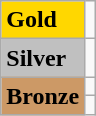<table class="wikitable">
<tr>
<td bgcolor="gold"><strong>Gold</strong></td>
<td></td>
</tr>
<tr>
<td bgcolor="silver"><strong>Silver</strong></td>
<td></td>
</tr>
<tr>
<td rowspan="2" bgcolor="#cc9966"><strong>Bronze</strong></td>
<td></td>
</tr>
<tr>
<td></td>
</tr>
</table>
